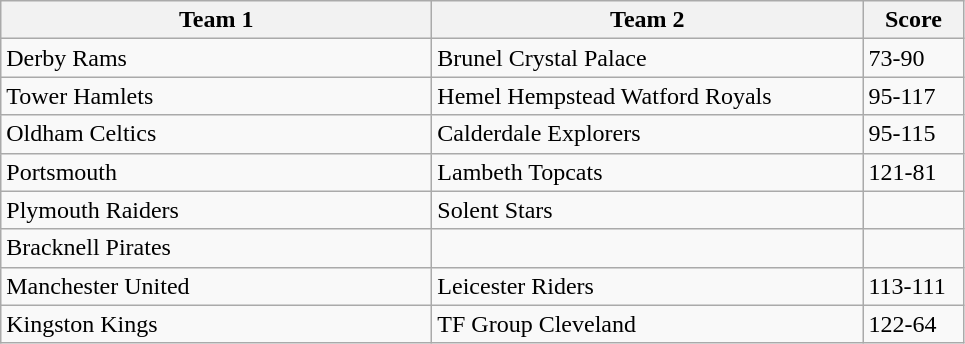<table class="wikitable" style="font-size: 100%">
<tr>
<th width=280>Team 1</th>
<th width=280>Team 2</th>
<th width=60>Score</th>
</tr>
<tr>
<td>Derby Rams</td>
<td>Brunel Crystal Palace</td>
<td>73-90</td>
</tr>
<tr>
<td>Tower Hamlets</td>
<td>Hemel Hempstead Watford Royals</td>
<td>95-117</td>
</tr>
<tr>
<td>Oldham Celtics</td>
<td>Calderdale Explorers</td>
<td>95-115</td>
</tr>
<tr>
<td>Portsmouth</td>
<td>Lambeth Topcats</td>
<td>121-81</td>
</tr>
<tr>
<td>Plymouth Raiders</td>
<td>Solent Stars</td>
<td></td>
</tr>
<tr>
<td>Bracknell Pirates</td>
<td></td>
<td></td>
</tr>
<tr>
<td>Manchester United</td>
<td>Leicester Riders</td>
<td>113-111</td>
</tr>
<tr>
<td>Kingston Kings</td>
<td>TF Group Cleveland</td>
<td>122-64</td>
</tr>
</table>
